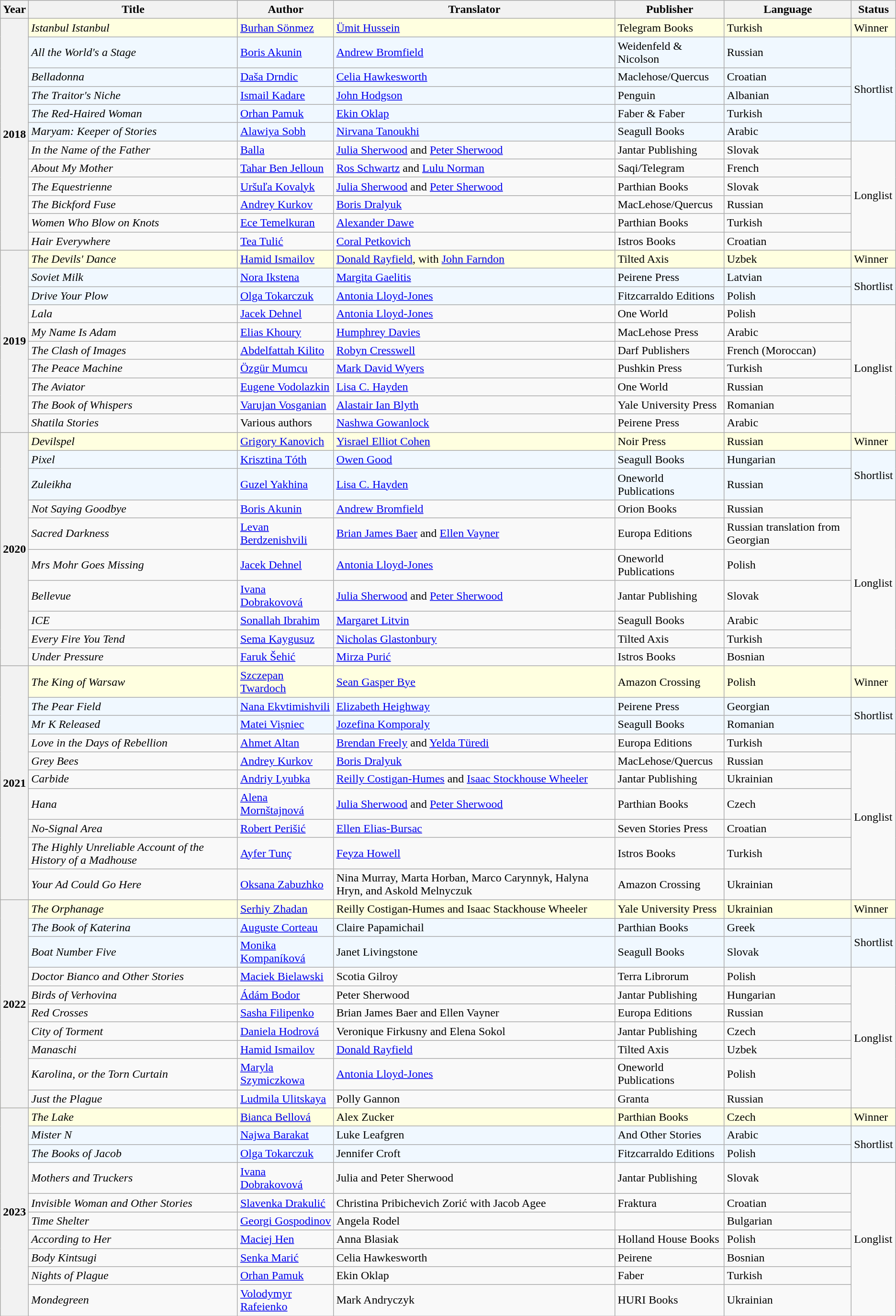<table class="wikitable sortable">
<tr>
<th>Year</th>
<th>Title</th>
<th>Author</th>
<th>Translator</th>
<th>Publisher</th>
<th>Language</th>
<th>Status</th>
</tr>
<tr style="background:lightyellow">
<th rowspan="12">2018</th>
<td><em>Istanbul Istanbul</em> </td>
<td><a href='#'>Burhan Sönmez</a></td>
<td><a href='#'>Ümit Hussein</a></td>
<td>Telegram Books</td>
<td>Turkish</td>
<td>Winner</td>
</tr>
<tr style="background:aliceblue">
<td><em>All the World's a Stage</em></td>
<td><a href='#'>Boris Akunin</a></td>
<td><a href='#'>Andrew Bromfield</a></td>
<td>Weidenfeld & Nicolson</td>
<td>Russian</td>
<td rowspan="5">Shortlist</td>
</tr>
<tr style="background:aliceblue">
<td><em>Belladonna</em></td>
<td><a href='#'>Daša Drndic</a></td>
<td><a href='#'>Celia Hawkesworth</a></td>
<td>Maclehose/Quercus</td>
<td>Croatian</td>
</tr>
<tr style="background:aliceblue">
<td><em>The Traitor's Niche</em></td>
<td><a href='#'>Ismail Kadare</a></td>
<td><a href='#'>John Hodgson</a></td>
<td>Penguin</td>
<td>Albanian</td>
</tr>
<tr style="background:aliceblue">
<td><em>The Red-Haired Woman</em></td>
<td><a href='#'>Orhan Pamuk</a></td>
<td><a href='#'>Ekin Oklap</a></td>
<td>Faber & Faber</td>
<td>Turkish</td>
</tr>
<tr style="background:aliceblue">
<td><em>Maryam: Keeper of Stories</em></td>
<td><a href='#'>Alawiya Sobh</a></td>
<td><a href='#'>Nirvana Tanoukhi</a></td>
<td>Seagull Books</td>
<td>Arabic</td>
</tr>
<tr>
<td><em>In the Name of the Father</em></td>
<td><a href='#'>Balla</a></td>
<td><a href='#'>Julia Sherwood</a> and <a href='#'>Peter Sherwood</a></td>
<td>Jantar Publishing</td>
<td>Slovak</td>
<td rowspan="6">Longlist</td>
</tr>
<tr>
<td><em>About My Mother</em></td>
<td><a href='#'>Tahar Ben Jelloun</a></td>
<td><a href='#'>Ros Schwartz</a> and <a href='#'>Lulu Norman</a></td>
<td>Saqi/Telegram</td>
<td>French</td>
</tr>
<tr>
<td><em>The Equestrienne</em></td>
<td><a href='#'>Uršuľa Kovalyk</a></td>
<td><a href='#'>Julia Sherwood</a> and <a href='#'>Peter Sherwood</a></td>
<td>Parthian Books</td>
<td>Slovak</td>
</tr>
<tr>
<td><em>The Bickford Fuse</em></td>
<td><a href='#'>Andrey Kurkov</a></td>
<td><a href='#'>Boris Dralyuk</a></td>
<td>MacLehose/Quercus</td>
<td>Russian</td>
</tr>
<tr>
<td><em>Women Who Blow on Knots</em></td>
<td><a href='#'>Ece Temelkuran</a></td>
<td><a href='#'>Alexander Dawe</a></td>
<td>Parthian Books</td>
<td>Turkish</td>
</tr>
<tr>
<td><em>Hair Everywhere</em></td>
<td><a href='#'>Tea Tulić</a></td>
<td><a href='#'>Coral Petkovich</a></td>
<td>Istros Books</td>
<td>Croatian</td>
</tr>
<tr style="background:lightyellow">
<th rowspan="10">2019</th>
<td><em>The Devils' Dance</em> </td>
<td><a href='#'>Hamid Ismailov</a></td>
<td><a href='#'>Donald Rayfield</a>, with <a href='#'>John Farndon</a></td>
<td>Tilted Axis</td>
<td>Uzbek</td>
<td>Winner</td>
</tr>
<tr style="background:aliceblue">
<td><em>Soviet Milk</em></td>
<td><a href='#'>Nora Ikstena</a></td>
<td><a href='#'>Margita Gaelitis</a></td>
<td>Peirene Press</td>
<td>Latvian</td>
<td rowspan="2">Shortlist</td>
</tr>
<tr style="background:aliceblue">
<td><em>Drive Your Plow</em></td>
<td><a href='#'>Olga Tokarczuk</a></td>
<td><a href='#'>Antonia Lloyd-Jones</a></td>
<td>Fitzcarraldo Editions</td>
<td>Polish</td>
</tr>
<tr>
<td><em>Lala</em></td>
<td><a href='#'>Jacek Dehnel</a></td>
<td><a href='#'>Antonia Lloyd-Jones</a></td>
<td>One World</td>
<td>Polish</td>
<td rowspan="7">Longlist</td>
</tr>
<tr>
<td><em>My Name Is Adam</em></td>
<td><a href='#'>Elias Khoury</a></td>
<td><a href='#'>Humphrey Davies</a></td>
<td>MacLehose Press</td>
<td>Arabic</td>
</tr>
<tr>
<td><em>The Clash of Images</em></td>
<td><a href='#'>Abdelfattah Kilito</a></td>
<td><a href='#'>Robyn Cresswell</a></td>
<td>Darf Publishers</td>
<td>French (Moroccan)</td>
</tr>
<tr>
<td><em>The Peace Machine</em></td>
<td><a href='#'>Özgür Mumcu</a></td>
<td><a href='#'>Mark David Wyers</a></td>
<td>Pushkin Press</td>
<td>Turkish</td>
</tr>
<tr>
<td><em>The Aviator</em></td>
<td><a href='#'>Eugene Vodolazkin</a></td>
<td><a href='#'>Lisa C. Hayden</a></td>
<td>One World</td>
<td>Russian</td>
</tr>
<tr>
<td><em>The Book of Whispers</em></td>
<td><a href='#'>Varujan Vosganian</a></td>
<td><a href='#'>Alastair Ian Blyth</a></td>
<td>Yale University Press</td>
<td>Romanian</td>
</tr>
<tr>
<td><em>Shatila Stories</em></td>
<td>Various authors</td>
<td><a href='#'>Nashwa Gowanlock</a></td>
<td>Peirene Press</td>
<td>Arabic</td>
</tr>
<tr style="background:lightyellow">
<th rowspan="10">2020</th>
<td><em>Devilspel</em> </td>
<td><a href='#'>Grigory Kanovich</a></td>
<td><a href='#'>Yisrael Elliot Cohen</a></td>
<td>Noir Press</td>
<td>Russian</td>
<td>Winner</td>
</tr>
<tr style="background:aliceblue">
<td><em>Pixel</em></td>
<td><a href='#'>Krisztina Tóth</a></td>
<td><a href='#'>Owen Good</a></td>
<td>Seagull Books</td>
<td>Hungarian</td>
<td rowspan="2">Shortlist</td>
</tr>
<tr style="background:aliceblue">
<td><em>Zuleikha</em></td>
<td><a href='#'>Guzel Yakhina</a></td>
<td><a href='#'>Lisa C. Hayden</a></td>
<td>Oneworld Publications</td>
<td>Russian</td>
</tr>
<tr>
<td><em>Not Saying Goodbye</em></td>
<td><a href='#'>Boris Akunin</a></td>
<td><a href='#'>Andrew Bromfield</a></td>
<td>Orion Books</td>
<td>Russian</td>
<td rowspan="7">Longlist</td>
</tr>
<tr>
<td><em>Sacred Darkness</em></td>
<td><a href='#'>Levan Berdzenishvili</a></td>
<td><a href='#'>Brian James Baer</a> and <a href='#'>Ellen Vayner</a></td>
<td>Europa Editions</td>
<td>Russian translation from Georgian</td>
</tr>
<tr>
<td><em>Mrs Mohr Goes Missing</em></td>
<td><a href='#'>Jacek Dehnel</a></td>
<td><a href='#'>Antonia Lloyd-Jones</a></td>
<td>Oneworld Publications</td>
<td>Polish</td>
</tr>
<tr>
<td><em>Bellevue</em></td>
<td><a href='#'>Ivana Dobrakovová</a></td>
<td><a href='#'>Julia Sherwood</a> and <a href='#'>Peter Sherwood</a></td>
<td>Jantar Publishing</td>
<td>Slovak</td>
</tr>
<tr>
<td><em>ICE</em></td>
<td><a href='#'>Sonallah Ibrahim</a></td>
<td><a href='#'>Margaret Litvin</a></td>
<td>Seagull Books</td>
<td>Arabic</td>
</tr>
<tr>
<td><em>Every Fire You Tend</em></td>
<td><a href='#'>Sema Kaygusuz</a></td>
<td><a href='#'>Nicholas Glastonbury</a></td>
<td>Tilted Axis</td>
<td>Turkish</td>
</tr>
<tr>
<td><em>Under Pressure</em></td>
<td><a href='#'>Faruk Šehić</a></td>
<td><a href='#'>Mirza Purić</a></td>
<td>Istros Books</td>
<td>Bosnian</td>
</tr>
<tr style="background:lightyellow">
<th rowspan="10">2021</th>
<td><em>The King of Warsaw</em> </td>
<td><a href='#'>Szczepan Twardoch</a></td>
<td><a href='#'>Sean Gasper Bye</a></td>
<td>Amazon Crossing</td>
<td>Polish</td>
<td>Winner</td>
</tr>
<tr style="background:aliceblue">
<td><em>The Pear Field</em></td>
<td><a href='#'>Nana Ekvtimishvili</a></td>
<td><a href='#'>Elizabeth Heighway</a></td>
<td>Peirene Press</td>
<td>Georgian</td>
<td rowspan="2">Shortlist</td>
</tr>
<tr style="background:aliceblue">
<td><em>Mr K Released</em></td>
<td><a href='#'>Matei Vișniec</a></td>
<td><a href='#'>Jozefina Komporaly</a></td>
<td>Seagull Books</td>
<td>Romanian</td>
</tr>
<tr>
<td><em>Love in the Days of Rebellion</em></td>
<td><a href='#'>Ahmet Altan</a></td>
<td><a href='#'>Brendan Freely</a> and <a href='#'>Yelda Türedi</a></td>
<td>Europa Editions</td>
<td>Turkish</td>
<td rowspan="7">Longlist</td>
</tr>
<tr>
<td><em>Grey Bees</em></td>
<td><a href='#'>Andrey Kurkov</a></td>
<td><a href='#'>Boris Dralyuk</a></td>
<td>MacLehose/Quercus</td>
<td>Russian</td>
</tr>
<tr>
<td><em>Carbide</em></td>
<td><a href='#'>Andriy Lyubka</a></td>
<td><a href='#'>Reilly Costigan-Humes</a> and <a href='#'>Isaac Stockhouse Wheeler</a></td>
<td>Jantar Publishing</td>
<td>Ukrainian</td>
</tr>
<tr>
<td><em>Hana</em></td>
<td><a href='#'>Alena Mornštajnová</a></td>
<td><a href='#'>Julia Sherwood</a> and <a href='#'>Peter Sherwood</a></td>
<td>Parthian Books</td>
<td>Czech</td>
</tr>
<tr>
<td><em>No-Signal Area</em></td>
<td><a href='#'>Robert Perišić</a></td>
<td><a href='#'>Ellen Elias-Bursac</a></td>
<td>Seven Stories Press</td>
<td>Croatian</td>
</tr>
<tr>
<td><em>The Highly Unreliable Account of the History of a Madhouse</em></td>
<td><a href='#'>Ayfer Tunç</a></td>
<td><a href='#'>Feyza Howell</a></td>
<td>Istros Books</td>
<td>Turkish</td>
</tr>
<tr>
<td><em>Your Ad Could Go Here</em></td>
<td><a href='#'>Oksana Zabuzhko</a></td>
<td>Nina Murray, Marta Horban, Marco Carynnyk, Halyna Hryn, and Askold Melnyczuk</td>
<td>Amazon Crossing</td>
<td>Ukrainian</td>
</tr>
<tr style="background:lightyellow">
<th rowspan="10">2022</th>
<td><em>The Orphanage</em> </td>
<td><a href='#'>Serhiy Zhadan</a></td>
<td>Reilly Costigan-Humes and Isaac Stackhouse Wheeler</td>
<td>Yale University Press</td>
<td>Ukrainian</td>
<td>Winner</td>
</tr>
<tr style="background:aliceblue">
<td><em>The Book of Katerina</em></td>
<td><a href='#'>Auguste Corteau</a></td>
<td>Claire Papamichail</td>
<td>Parthian Books</td>
<td>Greek</td>
<td rowspan="2">Shortlist</td>
</tr>
<tr style="background:aliceblue">
<td><em>Boat Number Five</em></td>
<td><a href='#'>Monika Kompaníková</a></td>
<td>Janet Livingstone</td>
<td>Seagull Books</td>
<td>Slovak</td>
</tr>
<tr>
<td><em>Doctor Bianco and Other Stories</em></td>
<td><a href='#'>Maciek Bielawski</a></td>
<td>Scotia Gilroy</td>
<td>Terra Librorum</td>
<td>Polish</td>
<td rowspan="7">Longlist</td>
</tr>
<tr>
<td><em>Birds of Verhovina</em></td>
<td><a href='#'>Ádám Bodor</a></td>
<td>Peter Sherwood</td>
<td>Jantar Publishing</td>
<td>Hungarian</td>
</tr>
<tr>
<td><em>Red Crosses</em></td>
<td><a href='#'>Sasha Filipenko</a></td>
<td>Brian James Baer and Ellen Vayner</td>
<td>Europa Editions</td>
<td>Russian</td>
</tr>
<tr>
<td><em>City of Torment</em></td>
<td><a href='#'>Daniela Hodrová</a></td>
<td>Veronique Firkusny and Elena Sokol</td>
<td>Jantar Publishing</td>
<td>Czech</td>
</tr>
<tr>
<td><em>Manaschi</em></td>
<td><a href='#'>Hamid Ismailov</a></td>
<td><a href='#'>Donald Rayfield</a></td>
<td>Tilted Axis</td>
<td>Uzbek</td>
</tr>
<tr>
<td><em>Karolina, or the Torn Curtain</em></td>
<td><a href='#'>Maryla Szymiczkowa</a></td>
<td><a href='#'>Antonia Lloyd-Jones</a></td>
<td>Oneworld Publications</td>
<td>Polish</td>
</tr>
<tr>
<td><em>Just the Plague</em></td>
<td><a href='#'>Ludmila Ulitskaya</a></td>
<td>Polly Gannon</td>
<td>Granta</td>
<td>Russian</td>
</tr>
<tr style="background:lightyellow">
<th rowspan="10">2023</th>
<td><em>The Lake</em> </td>
<td><a href='#'>Bianca Bellová</a></td>
<td>Alex Zucker</td>
<td>Parthian Books</td>
<td>Czech</td>
<td>Winner</td>
</tr>
<tr style="background:aliceblue">
<td><em>Mister N</em></td>
<td><a href='#'>Najwa Barakat</a></td>
<td>Luke Leafgren</td>
<td>And Other Stories</td>
<td>Arabic</td>
<td rowspan="2">Shortlist</td>
</tr>
<tr style="background:aliceblue">
<td><em>The Books of Jacob</em></td>
<td><a href='#'>Olga Tokarczuk</a></td>
<td>Jennifer Croft</td>
<td>Fitzcarraldo Editions</td>
<td>Polish</td>
</tr>
<tr>
<td><em>Mothers and Truckers</em></td>
<td><a href='#'>Ivana Dobrakovová</a></td>
<td>Julia and Peter Sherwood</td>
<td>Jantar Publishing</td>
<td>Slovak</td>
<td rowspan="7">Longlist</td>
</tr>
<tr>
<td><em>Invisible Woman and Other Stories</em></td>
<td><a href='#'>Slavenka Drakulić</a></td>
<td>Christina Pribichevich Zorić with Jacob Agee</td>
<td>Fraktura</td>
<td>Croatian</td>
</tr>
<tr>
<td><em>Time Shelter</em></td>
<td><a href='#'>Georgi Gospodinov</a></td>
<td>Angela Rodel</td>
<td></td>
<td>Bulgarian</td>
</tr>
<tr>
<td><em>According to Her</em></td>
<td><a href='#'>Maciej Hen</a></td>
<td>Anna Blasiak</td>
<td>Holland House Books</td>
<td>Polish</td>
</tr>
<tr>
<td><em>Body Kintsugi</em></td>
<td><a href='#'>Senka Marić</a></td>
<td>Celia Hawkesworth</td>
<td>Peirene</td>
<td>Bosnian</td>
</tr>
<tr>
<td><em>Nights of Plague</em></td>
<td><a href='#'>Orhan Pamuk</a></td>
<td>Ekin Oklap</td>
<td>Faber</td>
<td>Turkish</td>
</tr>
<tr>
<td><em>Mondegreen</em></td>
<td><a href='#'>Volodymyr Rafeienko</a></td>
<td>Mark Andryczyk</td>
<td>HURI Books</td>
<td>Ukrainian</td>
</tr>
</table>
